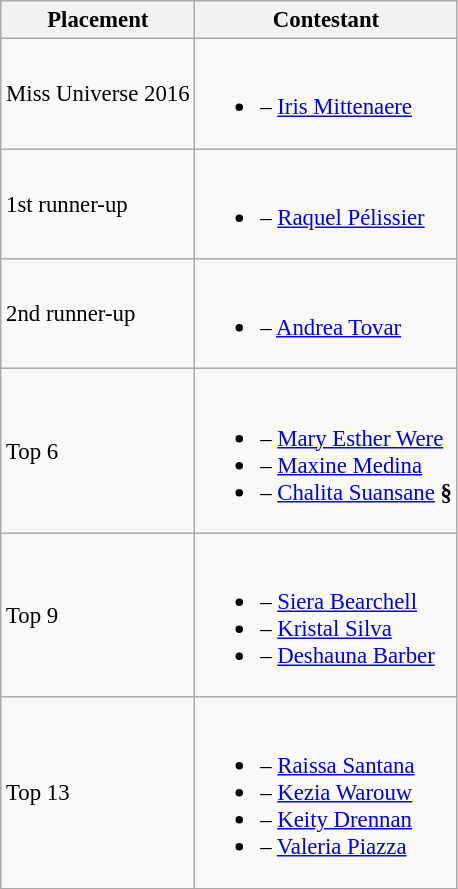<table class="wikitable sortable" style="font-size: 95%;">
<tr>
<th>Placement</th>
<th>Contestant</th>
</tr>
<tr>
<td>Miss Universe 2016</td>
<td><br><ul><li> – <a href='#'>Iris Mittenaere</a></li></ul></td>
</tr>
<tr>
<td>1st runner-up</td>
<td><br><ul><li> – <a href='#'>Raquel Pélissier</a></li></ul></td>
</tr>
<tr>
<td>2nd runner-up</td>
<td><br><ul><li> – <a href='#'>Andrea Tovar</a></li></ul></td>
</tr>
<tr>
<td>Top 6</td>
<td><br><ul><li> – <a href='#'>Mary Esther Were</a></li><li> – <a href='#'>Maxine Medina</a></li><li> – <a href='#'>Chalita Suansane</a> <strong>§</strong></li></ul></td>
</tr>
<tr>
<td>Top 9</td>
<td><br><ul><li> – <a href='#'>Siera Bearchell</a></li><li> – <a href='#'>Kristal Silva</a></li><li> – <a href='#'>Deshauna Barber</a></li></ul></td>
</tr>
<tr>
<td>Top 13</td>
<td><br><ul><li> – <a href='#'>Raissa Santana</a></li><li> – <a href='#'>Kezia Warouw</a></li><li> – <a href='#'>Keity Drennan</a></li><li> – <a href='#'>Valeria Piazza</a></li></ul></td>
</tr>
</table>
